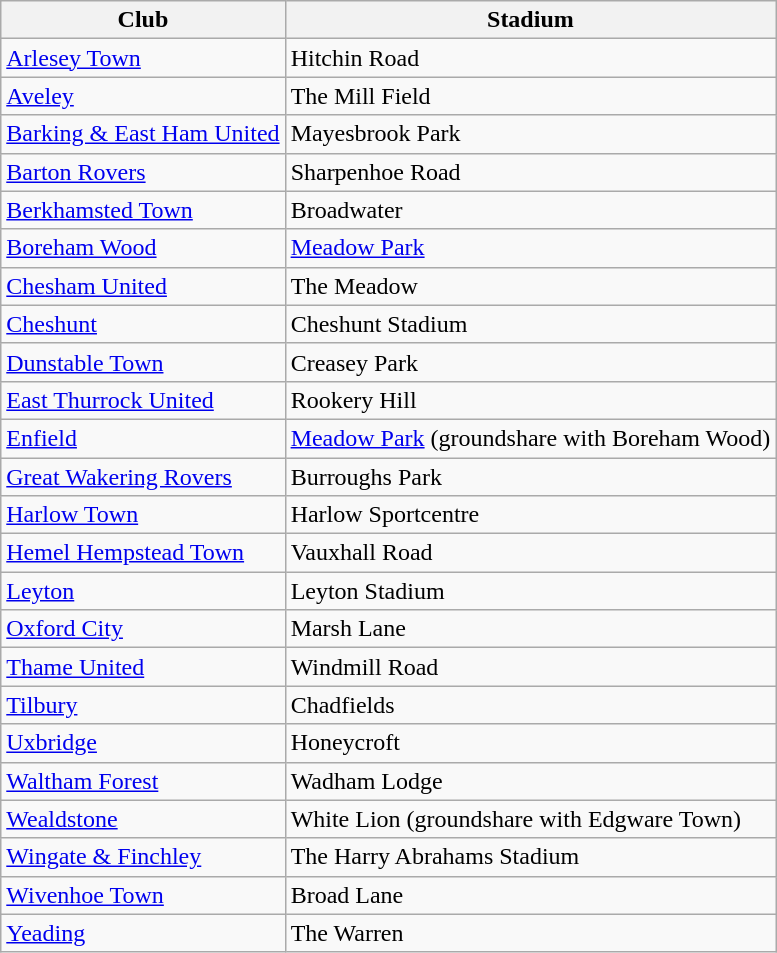<table class="wikitable sortable">
<tr>
<th>Club</th>
<th>Stadium</th>
</tr>
<tr>
<td><a href='#'>Arlesey Town</a></td>
<td>Hitchin Road</td>
</tr>
<tr>
<td><a href='#'>Aveley</a></td>
<td>The Mill Field</td>
</tr>
<tr>
<td><a href='#'>Barking & East Ham United</a></td>
<td>Mayesbrook Park</td>
</tr>
<tr>
<td><a href='#'>Barton Rovers</a></td>
<td>Sharpenhoe Road</td>
</tr>
<tr>
<td><a href='#'>Berkhamsted Town</a></td>
<td>Broadwater</td>
</tr>
<tr>
<td><a href='#'>Boreham Wood</a></td>
<td><a href='#'>Meadow Park</a></td>
</tr>
<tr>
<td><a href='#'>Chesham United</a></td>
<td>The Meadow</td>
</tr>
<tr>
<td><a href='#'>Cheshunt</a></td>
<td>Cheshunt Stadium</td>
</tr>
<tr>
<td><a href='#'>Dunstable Town</a></td>
<td>Creasey Park</td>
</tr>
<tr>
<td><a href='#'>East Thurrock United</a></td>
<td>Rookery Hill</td>
</tr>
<tr>
<td><a href='#'>Enfield</a></td>
<td><a href='#'>Meadow Park</a> (groundshare with Boreham Wood)</td>
</tr>
<tr>
<td><a href='#'>Great Wakering Rovers</a></td>
<td>Burroughs Park</td>
</tr>
<tr>
<td><a href='#'>Harlow Town</a></td>
<td>Harlow Sportcentre</td>
</tr>
<tr>
<td><a href='#'>Hemel Hempstead Town</a></td>
<td>Vauxhall Road</td>
</tr>
<tr>
<td><a href='#'>Leyton</a></td>
<td>Leyton Stadium</td>
</tr>
<tr>
<td><a href='#'>Oxford City</a></td>
<td>Marsh Lane</td>
</tr>
<tr>
<td><a href='#'>Thame United</a></td>
<td>Windmill Road</td>
</tr>
<tr>
<td><a href='#'>Tilbury</a></td>
<td>Chadfields</td>
</tr>
<tr>
<td><a href='#'>Uxbridge</a></td>
<td>Honeycroft</td>
</tr>
<tr>
<td><a href='#'>Waltham Forest</a></td>
<td>Wadham Lodge</td>
</tr>
<tr>
<td><a href='#'>Wealdstone</a></td>
<td>White Lion (groundshare with Edgware Town)</td>
</tr>
<tr>
<td><a href='#'>Wingate & Finchley</a></td>
<td>The Harry Abrahams Stadium</td>
</tr>
<tr>
<td><a href='#'>Wivenhoe Town</a></td>
<td>Broad Lane</td>
</tr>
<tr>
<td><a href='#'>Yeading</a></td>
<td>The Warren</td>
</tr>
</table>
